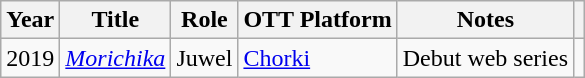<table class="wikitable">
<tr>
<th>Year</th>
<th>Title</th>
<th>Role</th>
<th>OTT Platform</th>
<th>Notes</th>
<th></th>
</tr>
<tr>
<td>2019</td>
<td><em><a href='#'>Morichika</a></em></td>
<td>Juwel</td>
<td><a href='#'>Chorki</a></td>
<td>Debut web series</td>
<td></td>
</tr>
</table>
